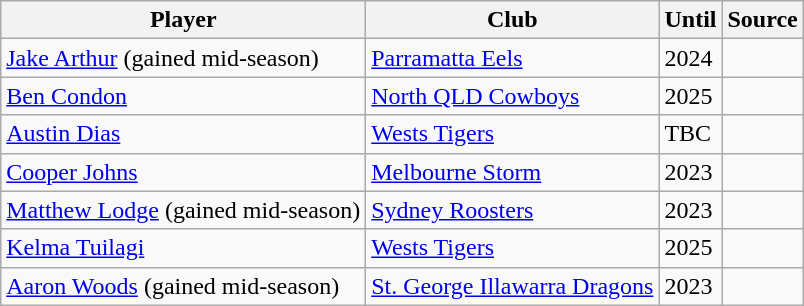<table class="wikitable">
<tr>
<th>Player</th>
<th>Club</th>
<th>Until</th>
<th>Source</th>
</tr>
<tr>
<td><a href='#'>Jake Arthur</a> (gained mid-season)</td>
<td> <a href='#'>Parramatta Eels</a></td>
<td>2024</td>
<td></td>
</tr>
<tr>
<td><a href='#'>Ben Condon</a></td>
<td> <a href='#'>North QLD Cowboys</a></td>
<td>2025</td>
<td></td>
</tr>
<tr>
<td><a href='#'>Austin Dias</a></td>
<td> <a href='#'>Wests Tigers</a></td>
<td>TBC</td>
<td></td>
</tr>
<tr>
<td><a href='#'>Cooper Johns</a></td>
<td> <a href='#'>Melbourne Storm</a></td>
<td>2023</td>
<td></td>
</tr>
<tr>
<td><a href='#'>Matthew Lodge</a> (gained mid-season)</td>
<td> <a href='#'>Sydney Roosters</a></td>
<td>2023</td>
<td></td>
</tr>
<tr>
<td><a href='#'>Kelma Tuilagi</a></td>
<td> <a href='#'>Wests Tigers</a></td>
<td>2025</td>
<td></td>
</tr>
<tr>
<td><a href='#'>Aaron Woods</a> (gained mid-season)</td>
<td> <a href='#'>St. George Illawarra Dragons</a></td>
<td>2023</td>
<td></td>
</tr>
</table>
